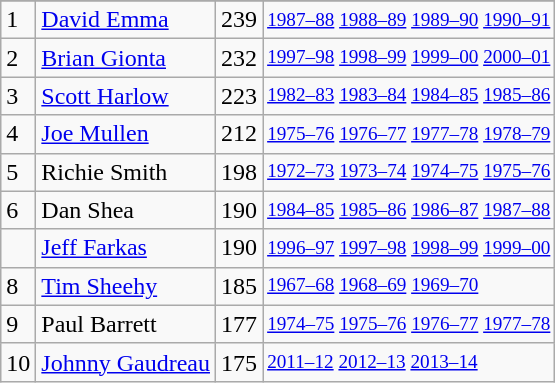<table class="wikitable">
<tr>
</tr>
<tr>
<td>1</td>
<td><a href='#'>David Emma</a></td>
<td>239</td>
<td style="font-size:80%;"><a href='#'>1987–88</a> <a href='#'>1988–89</a> <a href='#'>1989–90</a> <a href='#'>1990–91</a></td>
</tr>
<tr>
<td>2</td>
<td><a href='#'>Brian Gionta</a></td>
<td>232</td>
<td style="font-size:80%;"><a href='#'>1997–98</a> <a href='#'>1998–99</a> <a href='#'>1999–00</a> <a href='#'>2000–01</a></td>
</tr>
<tr>
<td>3</td>
<td><a href='#'>Scott Harlow</a></td>
<td>223</td>
<td style="font-size:80%;"><a href='#'>1982–83</a> <a href='#'>1983–84</a> <a href='#'>1984–85</a> <a href='#'>1985–86</a></td>
</tr>
<tr>
<td>4</td>
<td><a href='#'>Joe Mullen</a></td>
<td>212</td>
<td style="font-size:80%;"><a href='#'>1975–76</a> <a href='#'>1976–77</a> <a href='#'>1977–78</a> <a href='#'>1978–79</a></td>
</tr>
<tr>
<td>5</td>
<td>Richie Smith</td>
<td>198</td>
<td style="font-size:80%;"><a href='#'>1972–73</a> <a href='#'>1973–74</a> <a href='#'>1974–75</a> <a href='#'>1975–76</a></td>
</tr>
<tr>
<td>6</td>
<td>Dan Shea</td>
<td>190</td>
<td style="font-size:80%;"><a href='#'>1984–85</a> <a href='#'>1985–86</a> <a href='#'>1986–87</a> <a href='#'>1987–88</a></td>
</tr>
<tr>
<td></td>
<td><a href='#'>Jeff Farkas</a></td>
<td>190</td>
<td style="font-size:80%;"><a href='#'>1996–97</a> <a href='#'>1997–98</a> <a href='#'>1998–99</a> <a href='#'>1999–00</a></td>
</tr>
<tr>
<td>8</td>
<td><a href='#'>Tim Sheehy</a></td>
<td>185</td>
<td style="font-size:80%;"><a href='#'>1967–68</a> <a href='#'>1968–69</a> <a href='#'>1969–70</a></td>
</tr>
<tr>
<td>9</td>
<td>Paul Barrett</td>
<td>177</td>
<td style="font-size:80%;"><a href='#'>1974–75</a> <a href='#'>1975–76</a> <a href='#'>1976–77</a> <a href='#'>1977–78</a></td>
</tr>
<tr>
<td>10</td>
<td><a href='#'>Johnny Gaudreau</a></td>
<td>175</td>
<td style="font-size:80%;"><a href='#'>2011–12</a> <a href='#'>2012–13</a> <a href='#'>2013–14</a></td>
</tr>
</table>
